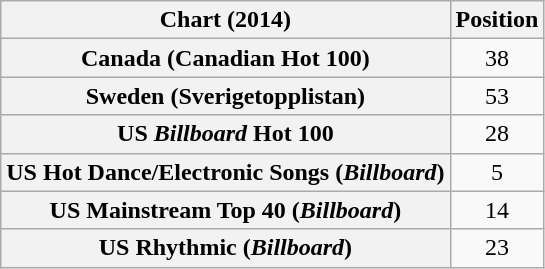<table class="wikitable sortable plainrowheaders" style="text-align:center">
<tr>
<th scope="col">Chart (2014)</th>
<th scope="col">Position</th>
</tr>
<tr>
<th scope="row">Canada (Canadian Hot 100)</th>
<td>38</td>
</tr>
<tr>
<th scope="row">Sweden (Sverigetopplistan)</th>
<td>53</td>
</tr>
<tr>
<th scope="row">US <em>Billboard</em> Hot 100</th>
<td>28</td>
</tr>
<tr>
<th scope="row">US Hot Dance/Electronic Songs (<em>Billboard</em>)</th>
<td>5</td>
</tr>
<tr>
<th scope="row">US Mainstream Top 40 (<em>Billboard</em>)</th>
<td>14</td>
</tr>
<tr>
<th scope="row">US Rhythmic (<em>Billboard</em>)</th>
<td>23</td>
</tr>
</table>
